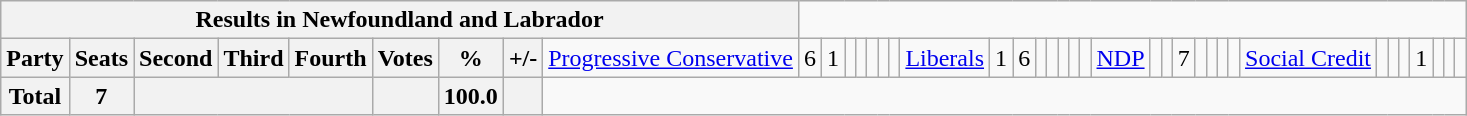<table class="wikitable">
<tr>
<th colspan=10>Results in Newfoundland and Labrador</th>
</tr>
<tr>
<th colspan=2>Party</th>
<th>Seats</th>
<th>Second</th>
<th>Third</th>
<th>Fourth</th>
<th>Votes</th>
<th>%</th>
<th>+/-<br></th>
<td><a href='#'>Progressive Conservative</a></td>
<td align="right">6</td>
<td align="right">1</td>
<td align="right"></td>
<td align="right"></td>
<td align="right"></td>
<td align="right"></td>
<td align="right"><br></td>
<td><a href='#'>Liberals</a></td>
<td align="right">1</td>
<td align="right">6</td>
<td align="right"></td>
<td align="right"></td>
<td align="right"></td>
<td align="right"></td>
<td align="right"><br></td>
<td><a href='#'>NDP</a></td>
<td align="right"></td>
<td align="right"></td>
<td align="right">7</td>
<td align="right"></td>
<td align="right"></td>
<td align="right"></td>
<td align="right"><br></td>
<td><a href='#'>Social Credit</a></td>
<td align="right"></td>
<td align="right"></td>
<td align="right"></td>
<td align="right">1</td>
<td align="right"></td>
<td align="right"></td>
<td align="right"></td>
</tr>
<tr>
<th colspan="2">Total</th>
<th>7</th>
<th colspan="3"></th>
<th></th>
<th>100.0</th>
<th></th>
</tr>
</table>
